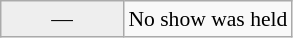<table class="wikitable" style="font-size:90%;">
<tr>
<td width="75px" style="background:#eee;" align="center">—</td>
<td>No show was held</td>
</tr>
</table>
